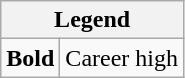<table class="wikitable mw-collapsible">
<tr>
<th colspan="2">Legend</th>
</tr>
<tr>
<td><strong>Bold</strong></td>
<td>Career high</td>
</tr>
</table>
